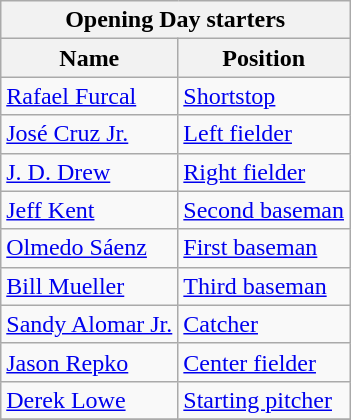<table class="wikitable" style="text-align:left">
<tr>
<th colspan=2>Opening Day starters</th>
</tr>
<tr>
<th>Name</th>
<th>Position</th>
</tr>
<tr>
<td><a href='#'>Rafael Furcal</a></td>
<td><a href='#'>Shortstop</a></td>
</tr>
<tr>
<td><a href='#'>José Cruz Jr.</a></td>
<td><a href='#'>Left fielder</a></td>
</tr>
<tr>
<td><a href='#'>J. D. Drew</a></td>
<td><a href='#'>Right fielder</a></td>
</tr>
<tr>
<td><a href='#'>Jeff Kent</a></td>
<td><a href='#'>Second baseman</a></td>
</tr>
<tr>
<td><a href='#'>Olmedo Sáenz</a></td>
<td><a href='#'>First baseman</a></td>
</tr>
<tr>
<td><a href='#'>Bill Mueller</a></td>
<td><a href='#'>Third baseman</a></td>
</tr>
<tr>
<td><a href='#'>Sandy Alomar Jr.</a></td>
<td><a href='#'>Catcher</a></td>
</tr>
<tr>
<td><a href='#'>Jason Repko</a></td>
<td><a href='#'>Center fielder</a></td>
</tr>
<tr>
<td><a href='#'>Derek Lowe</a></td>
<td><a href='#'>Starting pitcher</a></td>
</tr>
<tr>
</tr>
</table>
